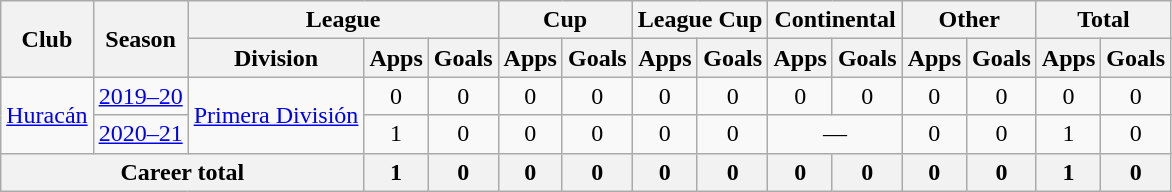<table class="wikitable" style="text-align:center">
<tr>
<th rowspan="2">Club</th>
<th rowspan="2">Season</th>
<th colspan="3">League</th>
<th colspan="2">Cup</th>
<th colspan="2">League Cup</th>
<th colspan="2">Continental</th>
<th colspan="2">Other</th>
<th colspan="2">Total</th>
</tr>
<tr>
<th>Division</th>
<th>Apps</th>
<th>Goals</th>
<th>Apps</th>
<th>Goals</th>
<th>Apps</th>
<th>Goals</th>
<th>Apps</th>
<th>Goals</th>
<th>Apps</th>
<th>Goals</th>
<th>Apps</th>
<th>Goals</th>
</tr>
<tr>
<td rowspan="2"><a href='#'>Huracán</a></td>
<td><a href='#'>2019–20</a></td>
<td rowspan="2"><a href='#'>Primera División</a></td>
<td>0</td>
<td>0</td>
<td>0</td>
<td>0</td>
<td>0</td>
<td>0</td>
<td>0</td>
<td>0</td>
<td>0</td>
<td>0</td>
<td>0</td>
<td>0</td>
</tr>
<tr>
<td><a href='#'>2020–21</a></td>
<td>1</td>
<td>0</td>
<td>0</td>
<td>0</td>
<td>0</td>
<td>0</td>
<td colspan="2">—</td>
<td>0</td>
<td>0</td>
<td>1</td>
<td>0</td>
</tr>
<tr>
<th colspan="3">Career total</th>
<th>1</th>
<th>0</th>
<th>0</th>
<th>0</th>
<th>0</th>
<th>0</th>
<th>0</th>
<th>0</th>
<th>0</th>
<th>0</th>
<th>1</th>
<th>0</th>
</tr>
</table>
